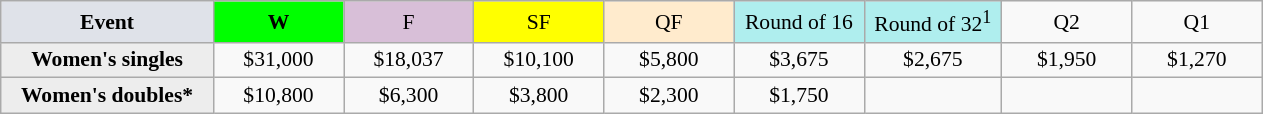<table class="wikitable" style="font-size:90%; text-align:center;">
<tr>
<td style="width:135px; background:#dfe2e9;"><strong>Event</strong></td>
<td style="width:80px; background:lime;"><strong>W</strong></td>
<td style="width:80px; background:thistle;">F</td>
<td style="width:80px; background:#ffff00;">SF</td>
<td style="width:80px; background:#ffebcd;">QF</td>
<td style="width:80px; background:#afeeee;">Round of 16</td>
<td style="width:85px; background:#afeeee;">Round of 32<sup>1</sup></td>
<td style="width:80px;">Q2</td>
<td style="width:80px;">Q1</td>
</tr>
<tr>
<th style="background:#ededed;">Women's singles</th>
<td>$31,000</td>
<td>$18,037</td>
<td>$10,100</td>
<td>$5,800</td>
<td>$3,675</td>
<td>$2,675</td>
<td>$1,950</td>
<td>$1,270</td>
</tr>
<tr>
<th style="background:#ededed;">Women's doubles*</th>
<td>$10,800</td>
<td>$6,300</td>
<td>$3,800</td>
<td>$2,300</td>
<td>$1,750</td>
<td></td>
<td></td>
<td></td>
</tr>
</table>
